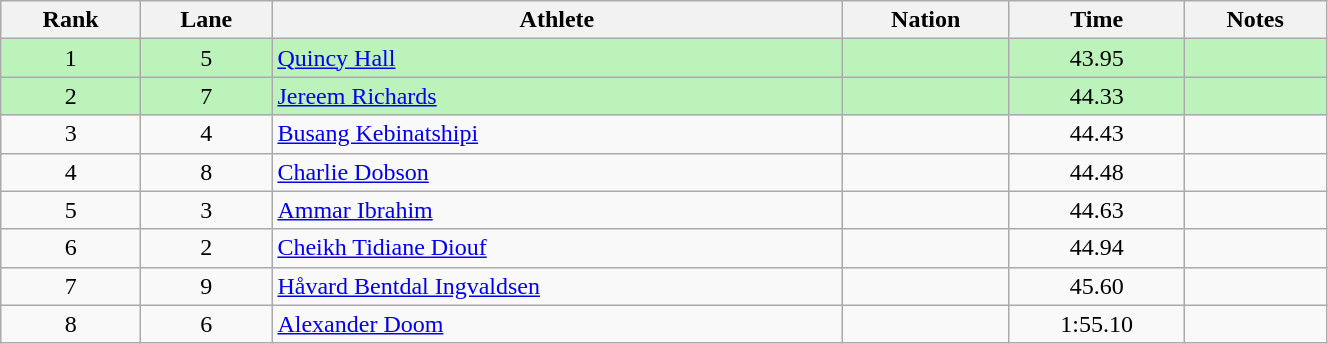<table class="wikitable sortable" style="text-align:center;width: 70%;">
<tr>
<th>Rank</th>
<th>Lane</th>
<th>Athlete</th>
<th>Nation</th>
<th>Time</th>
<th>Notes</th>
</tr>
<tr bgcolor=bbf3bb>
<td>1</td>
<td>5</td>
<td align=left><a href='#'>Quincy Hall</a></td>
<td align=left></td>
<td>43.95</td>
<td></td>
</tr>
<tr bgcolor=bbf3bb>
<td>2</td>
<td>7</td>
<td align=left><a href='#'>Jereem Richards</a></td>
<td align=left></td>
<td>44.33</td>
<td></td>
</tr>
<tr>
<td>3</td>
<td>4</td>
<td align=left><a href='#'>Busang Kebinatshipi</a></td>
<td align=left></td>
<td>44.43</td>
<td></td>
</tr>
<tr>
<td>4</td>
<td>8</td>
<td align=left><a href='#'>Charlie Dobson</a></td>
<td align=left></td>
<td>44.48</td>
<td></td>
</tr>
<tr>
<td>5</td>
<td>3</td>
<td align=left><a href='#'>Ammar Ibrahim</a></td>
<td align=left></td>
<td>44.63</td>
<td></td>
</tr>
<tr>
<td>6</td>
<td>2</td>
<td align=left><a href='#'>Cheikh Tidiane Diouf</a></td>
<td align=left></td>
<td>44.94</td>
<td></td>
</tr>
<tr>
<td>7</td>
<td>9</td>
<td align=left><a href='#'>Håvard Bentdal Ingvaldsen</a></td>
<td align=left></td>
<td>45.60</td>
<td></td>
</tr>
<tr>
<td>8</td>
<td>6</td>
<td align=left><a href='#'>Alexander Doom</a></td>
<td align=left></td>
<td>1:55.10</td>
<td></td>
</tr>
</table>
